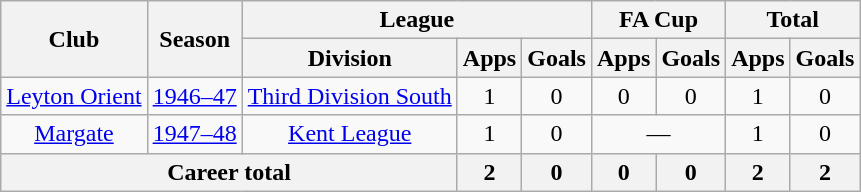<table class="wikitable" style="text-align:center">
<tr>
<th rowspan="2">Club</th>
<th rowspan="2">Season</th>
<th colspan="3">League</th>
<th colspan="2">FA Cup</th>
<th colspan="2">Total</th>
</tr>
<tr>
<th>Division</th>
<th>Apps</th>
<th>Goals</th>
<th>Apps</th>
<th>Goals</th>
<th>Apps</th>
<th>Goals</th>
</tr>
<tr>
<td><a href='#'>Leyton Orient</a></td>
<td><a href='#'>1946–47</a></td>
<td><a href='#'>Third Division South</a></td>
<td>1</td>
<td>0</td>
<td>0</td>
<td>0</td>
<td>1</td>
<td>0</td>
</tr>
<tr>
<td><a href='#'>Margate</a></td>
<td><a href='#'>1947–48</a></td>
<td><a href='#'>Kent League</a></td>
<td>1</td>
<td>0</td>
<td colspan="2">―</td>
<td>1</td>
<td>0</td>
</tr>
<tr>
<th colspan="3">Career total</th>
<th>2</th>
<th>0</th>
<th>0</th>
<th>0</th>
<th>2</th>
<th>2</th>
</tr>
</table>
